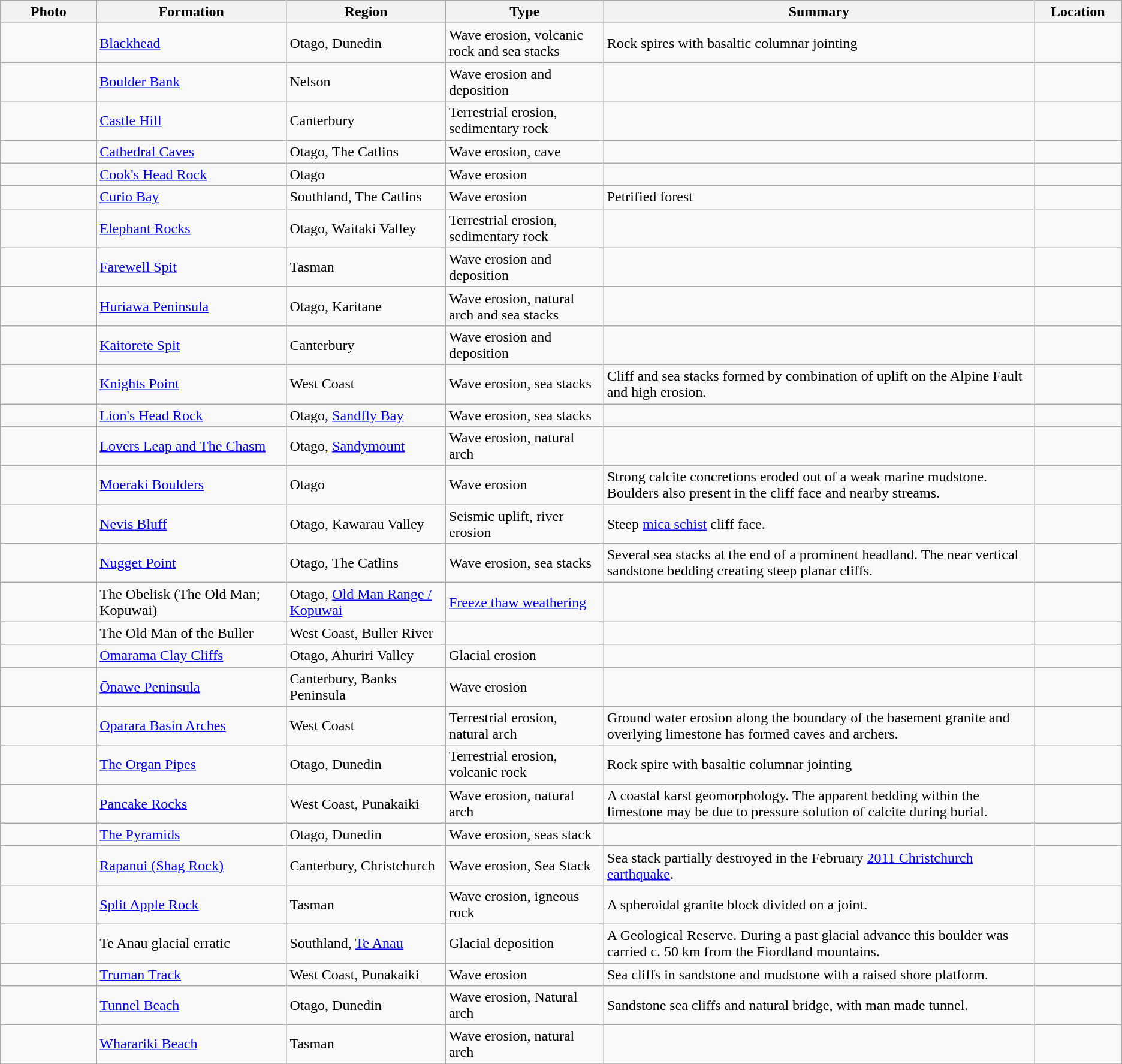<table class="wikitable sortable">
<tr>
<th scope="col" style="width: 120px;">Photo</th>
<th scope="col" style="width: 250px;">Formation</th>
<th scope="col" style="width: 200px;">Region</th>
<th scope="col" style="width: 200px;">Type</th>
<th scope="col" style="width: 600px;">Summary</th>
<th scope="col" style="width: 100px;">Location</th>
</tr>
<tr>
<td></td>
<td><a href='#'>Blackhead</a></td>
<td>Otago, Dunedin</td>
<td>Wave erosion, volcanic rock and sea stacks</td>
<td>Rock spires with basaltic columnar jointing</td>
<td></td>
</tr>
<tr>
<td></td>
<td><a href='#'>Boulder Bank</a></td>
<td>Nelson</td>
<td>Wave erosion and deposition</td>
<td></td>
<td></td>
</tr>
<tr>
<td></td>
<td><a href='#'>Castle Hill</a></td>
<td>Canterbury</td>
<td>Terrestrial erosion, sedimentary rock</td>
<td></td>
<td></td>
</tr>
<tr>
<td></td>
<td><a href='#'>Cathedral Caves</a></td>
<td>Otago, The Catlins</td>
<td>Wave erosion, cave</td>
<td></td>
<td></td>
</tr>
<tr>
<td></td>
<td><a href='#'>Cook's Head Rock</a></td>
<td>Otago</td>
<td>Wave erosion</td>
<td></td>
<td></td>
</tr>
<tr>
<td></td>
<td><a href='#'>Curio Bay</a></td>
<td>Southland, The Catlins</td>
<td>Wave erosion</td>
<td>Petrified forest</td>
<td></td>
</tr>
<tr>
<td></td>
<td><a href='#'>Elephant Rocks</a></td>
<td>Otago, Waitaki Valley</td>
<td>Terrestrial erosion, sedimentary rock</td>
<td></td>
<td></td>
</tr>
<tr>
<td></td>
<td><a href='#'>Farewell Spit</a></td>
<td>Tasman</td>
<td>Wave erosion and deposition</td>
<td></td>
<td></td>
</tr>
<tr>
<td></td>
<td><a href='#'>Huriawa Peninsula</a></td>
<td>Otago, Karitane</td>
<td>Wave erosion, natural arch and sea stacks</td>
<td></td>
<td></td>
</tr>
<tr>
<td></td>
<td><a href='#'>Kaitorete Spit</a></td>
<td>Canterbury</td>
<td>Wave erosion and deposition</td>
<td></td>
<td></td>
</tr>
<tr>
<td></td>
<td><a href='#'>Knights Point</a></td>
<td>West Coast</td>
<td>Wave erosion, sea stacks</td>
<td>Cliff and sea stacks formed by combination of uplift on the Alpine Fault and high erosion.</td>
<td></td>
</tr>
<tr>
<td></td>
<td><a href='#'>Lion's Head Rock</a></td>
<td>Otago, <a href='#'>Sandfly Bay</a></td>
<td>Wave erosion, sea stacks</td>
<td></td>
<td></td>
</tr>
<tr>
<td></td>
<td><a href='#'>Lovers Leap and The Chasm</a></td>
<td>Otago, <a href='#'>Sandymount</a></td>
<td>Wave erosion, natural arch</td>
<td></td>
<td></td>
</tr>
<tr>
<td></td>
<td><a href='#'>Moeraki Boulders</a></td>
<td>Otago</td>
<td>Wave erosion</td>
<td>Strong calcite concretions eroded out of a weak marine mudstone. Boulders also present in the cliff face and nearby streams.</td>
<td></td>
</tr>
<tr>
<td></td>
<td><a href='#'>Nevis Bluff</a></td>
<td>Otago, Kawarau Valley</td>
<td>Seismic uplift, river erosion</td>
<td>Steep <a href='#'>mica schist</a> cliff face.</td>
<td></td>
</tr>
<tr>
<td></td>
<td><a href='#'>Nugget Point</a></td>
<td>Otago, The Catlins</td>
<td>Wave erosion, sea stacks</td>
<td>Several sea stacks at the end of a prominent headland. The near vertical sandstone bedding creating steep planar cliffs.</td>
<td></td>
</tr>
<tr>
<td></td>
<td>The Obelisk (The Old Man; Kopuwai)</td>
<td>Otago, <a href='#'>Old Man Range / Kopuwai</a></td>
<td><a href='#'>Freeze thaw weathering</a></td>
<td></td>
<td></td>
</tr>
<tr>
<td></td>
<td>The Old Man of the Buller</td>
<td>West Coast, Buller River</td>
<td></td>
<td></td>
<td></td>
</tr>
<tr>
<td></td>
<td><a href='#'>Omarama Clay Cliffs</a></td>
<td>Otago, Ahuriri Valley</td>
<td>Glacial erosion</td>
<td></td>
<td></td>
</tr>
<tr>
<td></td>
<td><a href='#'>Ōnawe Peninsula</a></td>
<td>Canterbury, Banks Peninsula</td>
<td>Wave erosion</td>
<td></td>
<td></td>
</tr>
<tr>
<td></td>
<td><a href='#'>Oparara Basin Arches</a></td>
<td>West Coast</td>
<td>Terrestrial erosion, natural arch</td>
<td>Ground water erosion along the boundary of the basement granite and overlying limestone has formed caves and archers.</td>
<td></td>
</tr>
<tr>
<td></td>
<td><a href='#'>The Organ Pipes</a></td>
<td>Otago, Dunedin</td>
<td>Terrestrial erosion, volcanic rock</td>
<td>Rock spire with basaltic columnar jointing</td>
<td></td>
</tr>
<tr>
<td></td>
<td><a href='#'>Pancake Rocks</a></td>
<td>West Coast, Punakaiki</td>
<td>Wave erosion, natural arch</td>
<td>A coastal karst geomorphology. The apparent bedding within the limestone may be due to pressure solution of calcite during burial.</td>
<td></td>
</tr>
<tr>
<td></td>
<td><a href='#'>The Pyramids</a></td>
<td>Otago, Dunedin</td>
<td>Wave erosion, seas stack</td>
<td></td>
<td></td>
</tr>
<tr>
<td></td>
<td><a href='#'>Rapanui (Shag Rock)</a></td>
<td>Canterbury, Christchurch</td>
<td>Wave erosion, Sea Stack</td>
<td>Sea stack partially destroyed in the February <a href='#'>2011 Christchurch earthquake</a>.</td>
<td></td>
</tr>
<tr>
<td></td>
<td><a href='#'>Split Apple Rock</a></td>
<td>Tasman</td>
<td>Wave erosion, igneous rock</td>
<td>A spheroidal granite block divided on a joint.</td>
<td></td>
</tr>
<tr>
<td></td>
<td>Te Anau glacial erratic</td>
<td>Southland, <a href='#'>Te Anau</a></td>
<td>Glacial deposition</td>
<td>A Geological Reserve. During a past glacial advance this boulder was carried c. 50 km from the Fiordland mountains.</td>
<td></td>
</tr>
<tr>
<td></td>
<td><a href='#'>Truman Track</a></td>
<td>West Coast, Punakaiki</td>
<td>Wave erosion</td>
<td>Sea cliffs in sandstone and mudstone with a raised shore platform.</td>
<td></td>
</tr>
<tr>
<td></td>
<td><a href='#'>Tunnel Beach</a></td>
<td>Otago, Dunedin</td>
<td>Wave erosion, Natural arch</td>
<td>Sandstone sea cliffs and natural bridge, with man made tunnel.</td>
<td></td>
</tr>
<tr>
<td></td>
<td><a href='#'>Wharariki Beach</a></td>
<td>Tasman</td>
<td>Wave erosion, natural arch</td>
<td></td>
<td></td>
</tr>
<tr>
</tr>
</table>
